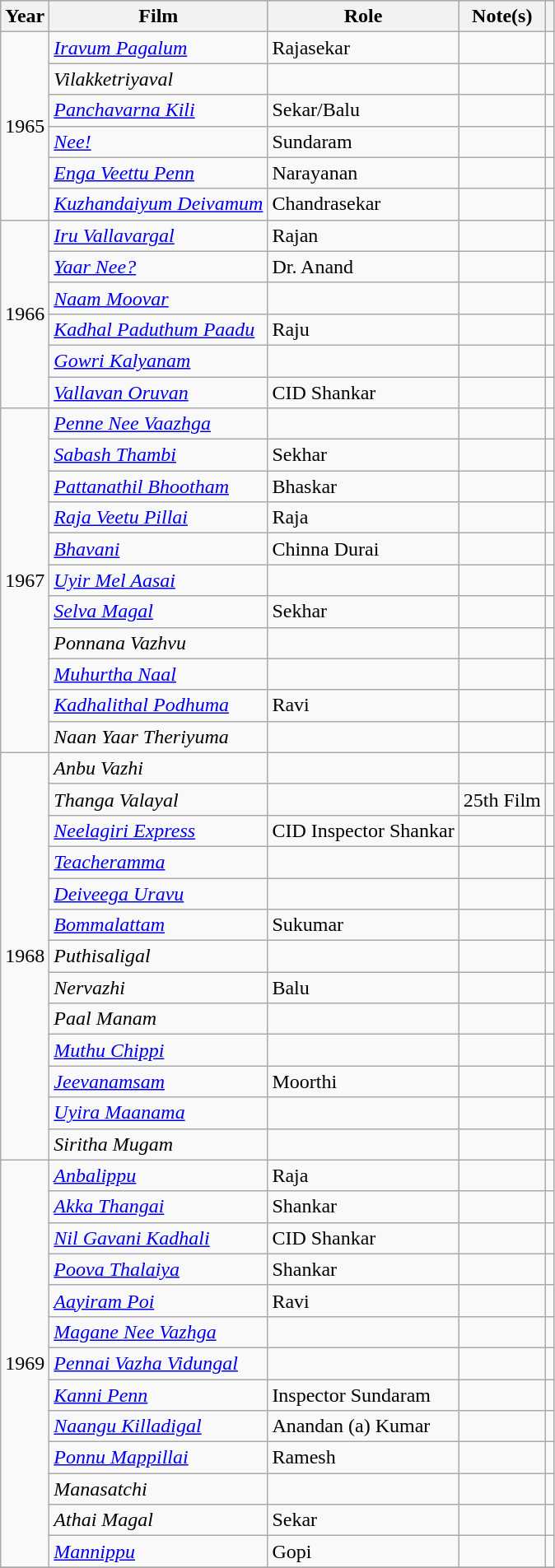<table class="wikitable sortable plainrowheaders">
<tr style="background:#ccc; text-align:center;">
<th scope="col">Year</th>
<th scope="col">Film</th>
<th scope="col">Role</th>
<th scope="col">Note(s)</th>
<th scope="col" class="unsortable"></th>
</tr>
<tr>
<td rowspan="6">1965</td>
<td><em><a href='#'>Iravum Pagalum</a></em></td>
<td>Rajasekar</td>
<td></td>
<td></td>
</tr>
<tr>
<td><em>Vilakketriyaval</em></td>
<td></td>
<td></td>
<td></td>
</tr>
<tr>
<td><em><a href='#'>Panchavarna Kili</a></em></td>
<td>Sekar/Balu</td>
<td></td>
<td></td>
</tr>
<tr>
<td><em><a href='#'>Nee!</a></em></td>
<td>Sundaram</td>
<td></td>
<td></td>
</tr>
<tr>
<td><em><a href='#'>Enga Veettu Penn</a></em></td>
<td>Narayanan</td>
<td></td>
<td></td>
</tr>
<tr>
<td><em><a href='#'>Kuzhandaiyum Deivamum</a></em></td>
<td>Chandrasekar</td>
<td></td>
<td></td>
</tr>
<tr>
<td rowspan="6">1966</td>
<td><em><a href='#'>Iru Vallavargal</a></em></td>
<td>Rajan</td>
<td></td>
<td></td>
</tr>
<tr>
<td><em><a href='#'>Yaar Nee?</a></em></td>
<td>Dr. Anand</td>
<td></td>
<td></td>
</tr>
<tr>
<td><em><a href='#'>Naam Moovar</a></em></td>
<td></td>
<td></td>
<td></td>
</tr>
<tr>
<td><em><a href='#'>Kadhal Paduthum Paadu</a></em></td>
<td>Raju</td>
<td></td>
<td></td>
</tr>
<tr>
<td><em><a href='#'>Gowri Kalyanam</a></em></td>
<td></td>
<td></td>
<td></td>
</tr>
<tr>
<td><em><a href='#'>Vallavan Oruvan</a></em></td>
<td>CID Shankar</td>
<td></td>
<td></td>
</tr>
<tr>
<td rowspan="11">1967</td>
<td><em><a href='#'>Penne Nee Vaazhga</a></em></td>
<td></td>
<td></td>
<td></td>
</tr>
<tr>
<td><em><a href='#'>Sabash Thambi</a></em></td>
<td>Sekhar</td>
<td></td>
<td></td>
</tr>
<tr>
<td><em><a href='#'>Pattanathil Bhootham</a></em></td>
<td>Bhaskar</td>
<td></td>
<td></td>
</tr>
<tr>
<td><em><a href='#'>Raja Veetu Pillai</a></em></td>
<td>Raja</td>
<td></td>
<td></td>
</tr>
<tr>
<td><em><a href='#'>Bhavani</a></em></td>
<td>Chinna Durai</td>
<td></td>
<td></td>
</tr>
<tr>
<td><em><a href='#'>Uyir Mel Aasai</a></em></td>
<td></td>
<td></td>
<td></td>
</tr>
<tr>
<td><em><a href='#'>Selva Magal</a></em></td>
<td>Sekhar</td>
<td></td>
<td></td>
</tr>
<tr Kaathal paravai>
<td><em>Ponnana Vazhvu</em></td>
<td></td>
<td></td>
<td></td>
</tr>
<tr>
<td><em><a href='#'>Muhurtha Naal</a></em></td>
<td></td>
<td></td>
<td></td>
</tr>
<tr>
<td><em><a href='#'>Kadhalithal Podhuma</a></em></td>
<td>Ravi</td>
<td></td>
<td></td>
</tr>
<tr>
<td><em>Naan Yaar Theriyuma</em></td>
<td></td>
<td></td>
<td></td>
</tr>
<tr>
<td rowspan="13">1968</td>
<td><em>Anbu Vazhi</em></td>
<td></td>
<td></td>
<td></td>
</tr>
<tr>
<td><em>Thanga Valayal</em></td>
<td></td>
<td>25th Film</td>
<td></td>
</tr>
<tr>
<td><em><a href='#'>Neelagiri Express</a></em></td>
<td>CID Inspector Shankar</td>
<td></td>
<td></td>
</tr>
<tr>
<td><em><a href='#'>Teacheramma</a></em></td>
<td></td>
<td></td>
<td></td>
</tr>
<tr>
<td><em><a href='#'>Deiveega Uravu</a></em></td>
<td></td>
<td></td>
<td></td>
</tr>
<tr>
<td><em><a href='#'>Bommalattam</a></em></td>
<td>Sukumar</td>
<td></td>
<td></td>
</tr>
<tr>
<td><em>Puthisaligal</em></td>
<td></td>
<td></td>
<td></td>
</tr>
<tr>
<td><em>Nervazhi</em></td>
<td>Balu</td>
<td></td>
<td></td>
</tr>
<tr>
<td><em>Paal Manam</em></td>
<td></td>
<td></td>
<td></td>
</tr>
<tr>
<td><em><a href='#'>Muthu Chippi</a></em></td>
<td></td>
<td></td>
<td></td>
</tr>
<tr>
<td><em><a href='#'>Jeevanamsam</a></em></td>
<td>Moorthi</td>
<td></td>
<td></td>
</tr>
<tr>
<td><em><a href='#'>Uyira Maanama</a></em></td>
<td></td>
<td></td>
<td></td>
</tr>
<tr>
<td><em>Siritha Mugam</em></td>
<td></td>
<td></td>
<td></td>
</tr>
<tr>
<td rowspan="13">1969</td>
<td><em><a href='#'>Anbalippu</a></em></td>
<td>Raja</td>
<td></td>
<td></td>
</tr>
<tr>
<td><em><a href='#'>Akka Thangai</a></em></td>
<td>Shankar</td>
<td></td>
<td></td>
</tr>
<tr>
<td><em><a href='#'>Nil Gavani Kadhali</a></em></td>
<td>CID Shankar</td>
<td></td>
<td></td>
</tr>
<tr>
<td><em><a href='#'>Poova Thalaiya</a></em></td>
<td>Shankar</td>
<td></td>
<td></td>
</tr>
<tr>
<td><em><a href='#'>Aayiram Poi</a></em></td>
<td>Ravi</td>
<td></td>
<td></td>
</tr>
<tr>
<td><em><a href='#'>Magane Nee Vazhga</a></em></td>
<td></td>
<td></td>
<td></td>
</tr>
<tr>
<td><em><a href='#'>Pennai Vazha Vidungal</a></em></td>
<td></td>
<td></td>
<td></td>
</tr>
<tr>
<td><em><a href='#'>Kanni Penn</a></em></td>
<td>Inspector Sundaram</td>
<td></td>
<td></td>
</tr>
<tr>
<td><em><a href='#'>Naangu Killadigal</a></em></td>
<td>Anandan (a) Kumar</td>
<td></td>
<td></td>
</tr>
<tr>
<td><em><a href='#'>Ponnu Mappillai</a></em></td>
<td>Ramesh</td>
<td></td>
<td></td>
</tr>
<tr>
<td><em>Manasatchi</em></td>
<td></td>
<td></td>
<td></td>
</tr>
<tr>
<td><em>Athai Magal</em></td>
<td>Sekar</td>
<td></td>
<td></td>
</tr>
<tr>
<td><em><a href='#'>Mannippu</a></em></td>
<td>Gopi</td>
<td></td>
<td></td>
</tr>
<tr>
</tr>
</table>
